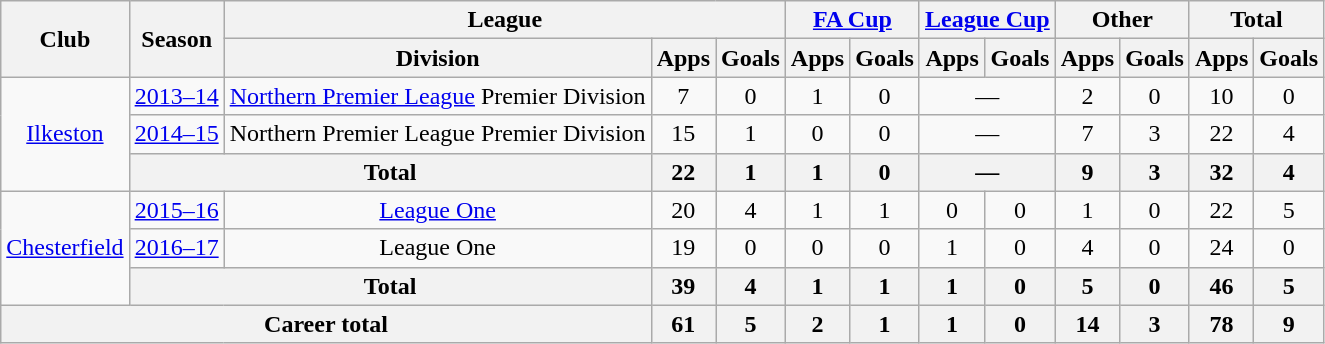<table class="wikitable" style="text-align:center">
<tr>
<th rowspan="2">Club</th>
<th rowspan="2">Season</th>
<th colspan="3">League</th>
<th colspan="2"><a href='#'>FA Cup</a></th>
<th colspan="2"><a href='#'>League Cup</a></th>
<th colspan="2">Other</th>
<th colspan="2">Total</th>
</tr>
<tr>
<th>Division</th>
<th>Apps</th>
<th>Goals</th>
<th>Apps</th>
<th>Goals</th>
<th>Apps</th>
<th>Goals</th>
<th>Apps</th>
<th>Goals</th>
<th>Apps</th>
<th>Goals</th>
</tr>
<tr>
<td rowspan="3"><a href='#'>Ilkeston</a></td>
<td><a href='#'>2013–14</a></td>
<td><a href='#'>Northern Premier League</a> Premier Division</td>
<td>7</td>
<td>0</td>
<td>1</td>
<td>0</td>
<td colspan="2">—</td>
<td>2</td>
<td>0</td>
<td>10</td>
<td>0</td>
</tr>
<tr>
<td><a href='#'>2014–15</a></td>
<td>Northern Premier League Premier Division</td>
<td>15</td>
<td>1</td>
<td>0</td>
<td>0</td>
<td colspan="2">—</td>
<td>7</td>
<td>3</td>
<td>22</td>
<td>4</td>
</tr>
<tr>
<th colspan="2">Total</th>
<th>22</th>
<th>1</th>
<th>1</th>
<th>0</th>
<th colspan="2">—</th>
<th>9</th>
<th>3</th>
<th>32</th>
<th>4</th>
</tr>
<tr>
<td rowspan="3"><a href='#'>Chesterfield</a></td>
<td><a href='#'>2015–16</a></td>
<td><a href='#'>League One</a></td>
<td>20</td>
<td>4</td>
<td>1</td>
<td>1</td>
<td>0</td>
<td>0</td>
<td>1</td>
<td>0</td>
<td>22</td>
<td>5</td>
</tr>
<tr>
<td><a href='#'>2016–17</a></td>
<td>League One</td>
<td>19</td>
<td>0</td>
<td>0</td>
<td>0</td>
<td>1</td>
<td>0</td>
<td>4</td>
<td>0</td>
<td>24</td>
<td>0</td>
</tr>
<tr>
<th colspan="2">Total</th>
<th>39</th>
<th>4</th>
<th>1</th>
<th>1</th>
<th>1</th>
<th>0</th>
<th>5</th>
<th>0</th>
<th>46</th>
<th>5</th>
</tr>
<tr>
<th colspan="3">Career total</th>
<th>61</th>
<th>5</th>
<th>2</th>
<th>1</th>
<th>1</th>
<th>0</th>
<th>14</th>
<th>3</th>
<th>78</th>
<th>9</th>
</tr>
</table>
